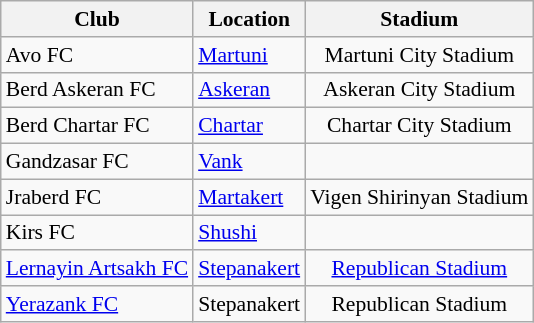<table class="wikitable"  style="font-size:90%; text-align:center;">
<tr>
<th>Club</th>
<th>Location</th>
<th>Stadium</th>
</tr>
<tr>
<td align=left>Avo FC</td>
<td align=left><a href='#'>Martuni</a></td>
<td>Martuni City Stadium</td>
</tr>
<tr>
<td align=left>Berd Askeran FC</td>
<td align=left><a href='#'>Askeran</a></td>
<td>Askeran City Stadium</td>
</tr>
<tr>
<td align=left>Berd Chartar FC</td>
<td align=left><a href='#'>Chartar</a></td>
<td>Chartar City Stadium</td>
</tr>
<tr>
<td align=left>Gandzasar FC</td>
<td align=left><a href='#'>Vank</a></td>
<td></td>
</tr>
<tr>
<td align=left>Jraberd FC</td>
<td align=left><a href='#'>Martakert</a></td>
<td>Vigen Shirinyan Stadium</td>
</tr>
<tr>
<td align=left>Kirs FC</td>
<td align=left><a href='#'>Shushi</a></td>
<td></td>
</tr>
<tr>
<td align=left><a href='#'>Lernayin Artsakh FC</a></td>
<td align=left><a href='#'>Stepanakert</a></td>
<td><a href='#'>Republican Stadium</a></td>
</tr>
<tr>
<td align=left><a href='#'>Yerazank FC</a></td>
<td align=left>Stepanakert</td>
<td>Republican Stadium</td>
</tr>
</table>
